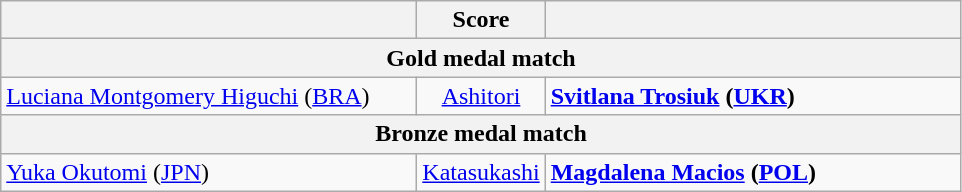<table class="wikitable" style="text-align: left; ">
<tr>
<th align="right" width="270"></th>
<th width="65">Score</th>
<th align="left" width="270"></th>
</tr>
<tr>
<th colspan=3>Gold medal match</th>
</tr>
<tr>
<td> <a href='#'>Luciana Montgomery Higuchi</a> (<a href='#'>BRA</a>)</td>
<td align="center"><a href='#'>Ashitori</a></td>
<td><strong> <a href='#'>Svitlana Trosiuk</a> (<a href='#'>UKR</a>)</strong></td>
</tr>
<tr>
<th colspan=3>Bronze medal match</th>
</tr>
<tr>
<td> <a href='#'>Yuka Okutomi</a> (<a href='#'>JPN</a>)</td>
<td align="center"><a href='#'>Katasukashi</a></td>
<td><strong> <a href='#'>Magdalena Macios</a> (<a href='#'>POL</a>)</strong></td>
</tr>
</table>
